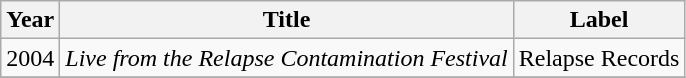<table class="wikitable">
<tr>
<th>Year</th>
<th>Title</th>
<th>Label</th>
</tr>
<tr>
<td>2004</td>
<td><em>Live from the Relapse Contamination Festival</em></td>
<td>Relapse Records</td>
</tr>
<tr>
</tr>
</table>
